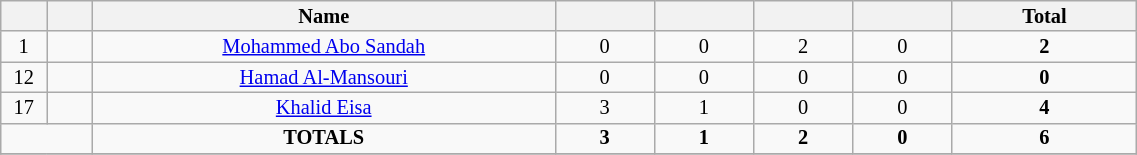<table class="wikitable sortable alternance"  style="font-size:85%; text-align:center; line-height:14px; width:60%;">
<tr>
<th width=15></th>
<th width=15></th>
<th width=210>Name</th>
<th width=40></th>
<th width=40></th>
<th width=40></th>
<th width=40></th>
<th width=80>Total</th>
</tr>
<tr>
<td>1</td>
<td></td>
<td><a href='#'>Mohammed Abo Sandah</a></td>
<td>0</td>
<td>0</td>
<td>2</td>
<td>0</td>
<td><strong>2</strong></td>
</tr>
<tr>
<td>12</td>
<td></td>
<td><a href='#'>Hamad Al-Mansouri</a></td>
<td>0</td>
<td>0</td>
<td>0</td>
<td>0</td>
<td><strong>0</strong></td>
</tr>
<tr>
<td>17</td>
<td></td>
<td><a href='#'>Khalid Eisa</a></td>
<td>3</td>
<td>1</td>
<td>0</td>
<td>0</td>
<td><strong>4</strong></td>
</tr>
<tr>
<td colspan="2"></td>
<td><strong>TOTALS</strong></td>
<td><strong>3</strong></td>
<td><strong>1</strong></td>
<td><strong>2</strong></td>
<td><strong>0</strong></td>
<td><strong>6</strong></td>
</tr>
<tr>
</tr>
</table>
